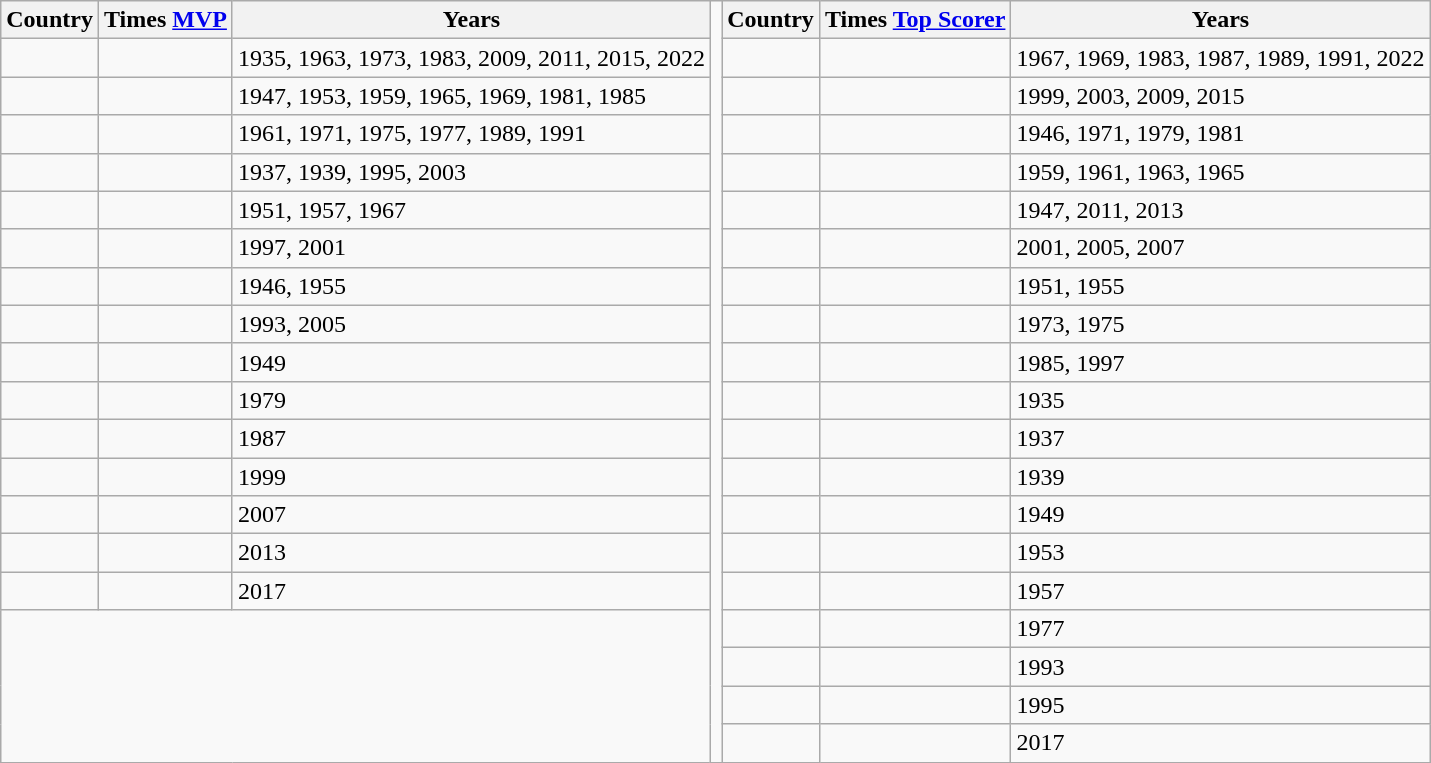<table class="wikitable">
<tr>
<th>Country</th>
<th>Times <a href='#'>MVP</a></th>
<th>Years</th>
<td rowspan="20"></td>
<th>Country</th>
<th>Times <a href='#'>Top Scorer</a></th>
<th>Years</th>
</tr>
<tr>
<td></td>
<td></td>
<td>1935, 1963, 1973, 1983, 2009, 2011, 2015, 2022</td>
<td></td>
<td></td>
<td>1967, 1969, 1983, 1987, 1989, 1991, 2022</td>
</tr>
<tr>
<td></td>
<td></td>
<td>1947, 1953, 1959, 1965, 1969, 1981, 1985</td>
<td></td>
<td></td>
<td>1999, 2003, 2009, 2015</td>
</tr>
<tr>
<td></td>
<td></td>
<td>1961, 1971, 1975, 1977, 1989, 1991</td>
<td></td>
<td></td>
<td>1946, 1971, 1979, 1981</td>
</tr>
<tr>
<td></td>
<td></td>
<td>1937, 1939, 1995, 2003</td>
<td></td>
<td></td>
<td>1959, 1961, 1963, 1965</td>
</tr>
<tr>
<td></td>
<td></td>
<td>1951, 1957, 1967</td>
<td></td>
<td></td>
<td>1947, 2011, 2013</td>
</tr>
<tr>
<td></td>
<td></td>
<td>1997, 2001</td>
<td></td>
<td></td>
<td>2001, 2005, 2007</td>
</tr>
<tr>
<td></td>
<td></td>
<td>1946, 1955</td>
<td></td>
<td></td>
<td>1951, 1955</td>
</tr>
<tr>
<td></td>
<td></td>
<td>1993, 2005</td>
<td></td>
<td></td>
<td>1973, 1975</td>
</tr>
<tr>
<td></td>
<td></td>
<td>1949</td>
<td></td>
<td></td>
<td>1985, 1997</td>
</tr>
<tr>
<td></td>
<td></td>
<td>1979</td>
<td></td>
<td></td>
<td>1935</td>
</tr>
<tr>
<td></td>
<td></td>
<td>1987</td>
<td></td>
<td></td>
<td>1937</td>
</tr>
<tr>
<td></td>
<td></td>
<td>1999</td>
<td></td>
<td></td>
<td>1939</td>
</tr>
<tr>
<td></td>
<td></td>
<td>2007</td>
<td></td>
<td></td>
<td>1949</td>
</tr>
<tr>
<td></td>
<td></td>
<td>2013</td>
<td></td>
<td></td>
<td>1953</td>
</tr>
<tr>
<td></td>
<td></td>
<td>2017</td>
<td></td>
<td></td>
<td>1957</td>
</tr>
<tr>
<td colspan="3" rowspan="5"></td>
<td></td>
<td></td>
<td>1977</td>
</tr>
<tr>
<td></td>
<td></td>
<td>1993</td>
</tr>
<tr>
<td></td>
<td></td>
<td>1995</td>
</tr>
<tr>
<td></td>
<td></td>
<td>2017</td>
</tr>
</table>
